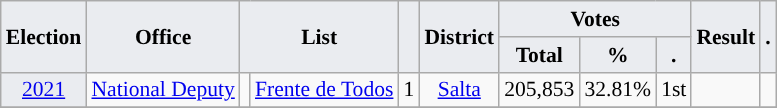<table class="wikitable" style="font-size:90%; text-align:center;">
<tr>
<th style="background-color:#EAECF0;" rowspan=2>Election</th>
<th style="background-color:#EAECF0;" rowspan=2>Office</th>
<th style="background-color:#EAECF0;" colspan=2 rowspan=2>List</th>
<th style="background-color:#EAECF0;" rowspan=2></th>
<th style="background-color:#EAECF0;" rowspan=2>District</th>
<th style="background-color:#EAECF0;" colspan=3>Votes</th>
<th style="background-color:#EAECF0;" rowspan=2>Result</th>
<th style="background-color:#EAECF0;" rowspan=2>.</th>
</tr>
<tr>
<th style="background-color:#EAECF0;">Total</th>
<th style="background-color:#EAECF0;">%</th>
<th style="background-color:#EAECF0;">.</th>
</tr>
<tr>
<td style="background-color:#EAECF0;"><a href='#'>2021</a></td>
<td><a href='#'>National Deputy</a></td>
<td style="background-color:"></td>
<td><a href='#'>Frente de Todos</a></td>
<td>1</td>
<td><a href='#'>Salta</a></td>
<td>205,853</td>
<td>32.81%</td>
<td>1st</td>
<td></td>
<td></td>
</tr>
<tr>
</tr>
</table>
